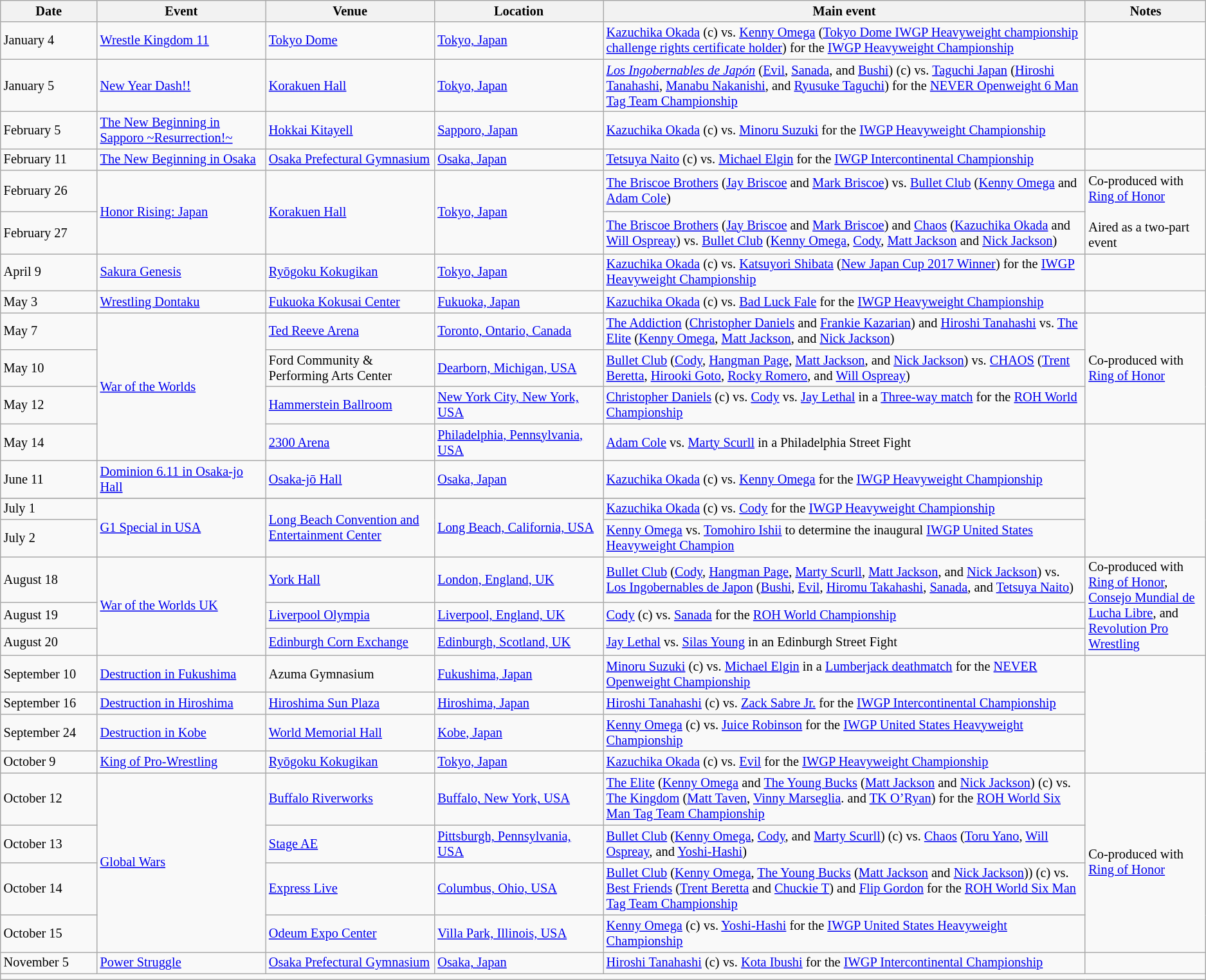<table class="sortable wikitable succession-box" style="font-size:85%;">
<tr>
<th width=8%>Date</th>
<th width=14%>Event</th>
<th width=14%>Venue</th>
<th width=14%>Location</th>
<th width=40%>Main event</th>
<th width=14%>Notes</th>
</tr>
<tr>
<td>January 4</td>
<td><a href='#'>Wrestle Kingdom 11</a></td>
<td><a href='#'>Tokyo Dome</a></td>
<td><a href='#'>Tokyo, Japan</a></td>
<td><a href='#'>Kazuchika Okada</a> (c) vs. <a href='#'>Kenny Omega</a> (<a href='#'>Tokyo Dome IWGP Heavyweight championship challenge rights certificate holder</a>) for the <a href='#'>IWGP Heavyweight Championship</a></td>
<td></td>
</tr>
<tr>
<td>January 5</td>
<td><a href='#'>New Year Dash!!</a></td>
<td><a href='#'>Korakuen Hall</a></td>
<td><a href='#'>Tokyo, Japan</a></td>
<td><em><a href='#'>Los Ingobernables de Japón</a></em> (<a href='#'>Evil</a>, <a href='#'>Sanada</a>, and <a href='#'>Bushi</a>) (c) vs. <a href='#'>Taguchi Japan</a> (<a href='#'>Hiroshi Tanahashi</a>, <a href='#'>Manabu Nakanishi</a>, and <a href='#'>Ryusuke Taguchi</a>) for the <a href='#'>NEVER Openweight 6 Man Tag Team Championship</a></td>
<td></td>
</tr>
<tr>
<td>February 5</td>
<td><a href='#'>The New Beginning in Sapporo ~Resurrection!~</a></td>
<td><a href='#'>Hokkai Kitayell</a></td>
<td><a href='#'>Sapporo, Japan</a></td>
<td><a href='#'>Kazuchika Okada</a> (c) vs. <a href='#'>Minoru Suzuki</a> for the <a href='#'>IWGP Heavyweight Championship</a></td>
<td></td>
</tr>
<tr>
<td>February 11</td>
<td><a href='#'>The New Beginning in Osaka</a></td>
<td><a href='#'>Osaka Prefectural Gymnasium</a></td>
<td><a href='#'>Osaka, Japan</a></td>
<td><a href='#'>Tetsuya Naito</a> (c) vs. <a href='#'>Michael Elgin</a> for the <a href='#'>IWGP Intercontinental Championship</a></td>
<td></td>
</tr>
<tr>
<td>February 26</td>
<td rowspan="2"><a href='#'>Honor Rising: Japan</a></td>
<td rowspan="2"><a href='#'>Korakuen Hall</a></td>
<td rowspan="2"><a href='#'>Tokyo, Japan</a></td>
<td><a href='#'>The Briscoe Brothers</a> (<a href='#'>Jay Briscoe</a> and <a href='#'>Mark Briscoe</a>) vs. <a href='#'>Bullet Club</a> (<a href='#'>Kenny Omega</a> and <a href='#'>Adam Cole</a>)</td>
<td rowspan="2">Co-produced with <a href='#'>Ring of Honor</a><br><br>Aired as a two-part event</td>
</tr>
<tr>
<td>February 27</td>
<td><a href='#'>The Briscoe Brothers</a> (<a href='#'>Jay Briscoe</a> and <a href='#'>Mark Briscoe</a>) and <a href='#'>Chaos</a> (<a href='#'>Kazuchika Okada</a> and <a href='#'>Will Ospreay</a>) vs. <a href='#'>Bullet Club</a> (<a href='#'>Kenny Omega</a>, <a href='#'>Cody</a>, <a href='#'>Matt Jackson</a> and <a href='#'>Nick Jackson</a>)</td>
</tr>
<tr>
<td>April 9</td>
<td><a href='#'>Sakura Genesis</a></td>
<td><a href='#'>Ryōgoku Kokugikan</a></td>
<td><a href='#'>Tokyo, Japan</a></td>
<td><a href='#'>Kazuchika Okada</a> (c) vs. <a href='#'>Katsuyori Shibata</a> (<a href='#'>New Japan Cup 2017 Winner</a>)  for the <a href='#'>IWGP Heavyweight Championship</a></td>
<td></td>
</tr>
<tr>
<td>May 3</td>
<td><a href='#'>Wrestling Dontaku</a></td>
<td><a href='#'>Fukuoka Kokusai Center</a></td>
<td><a href='#'>Fukuoka, Japan</a></td>
<td><a href='#'>Kazuchika Okada</a> (c) vs. <a href='#'>Bad Luck Fale</a> for the <a href='#'>IWGP Heavyweight Championship</a></td>
<td></td>
</tr>
<tr>
<td>May 7</td>
<td rowspan="4"><a href='#'>War of the Worlds</a></td>
<td><a href='#'>Ted Reeve Arena</a></td>
<td><a href='#'>Toronto, Ontario, Canada</a></td>
<td><a href='#'>The Addiction</a> (<a href='#'>Christopher Daniels</a> and <a href='#'>Frankie Kazarian</a>) and <a href='#'>Hiroshi Tanahashi</a> vs. <a href='#'>The Elite</a> (<a href='#'>Kenny Omega</a>, <a href='#'>Matt Jackson</a>, and <a href='#'>Nick Jackson</a>)</td>
<td rowspan="3">Co-produced with <a href='#'>Ring of Honor</a></td>
</tr>
<tr>
<td>May 10</td>
<td>Ford Community & Performing Arts Center</td>
<td><a href='#'>Dearborn, Michigan, USA</a></td>
<td><a href='#'>Bullet Club</a> (<a href='#'>Cody</a>, <a href='#'>Hangman Page</a>, <a href='#'>Matt Jackson</a>, and <a href='#'>Nick Jackson</a>) vs. <a href='#'>CHAOS</a> (<a href='#'>Trent Beretta</a>, <a href='#'>Hirooki Goto</a>, <a href='#'>Rocky Romero</a>, and <a href='#'>Will Ospreay</a>)</td>
</tr>
<tr>
<td>May 12</td>
<td><a href='#'>Hammerstein Ballroom</a></td>
<td><a href='#'>New York City, New York, USA</a></td>
<td><a href='#'>Christopher Daniels</a> (c) vs. <a href='#'>Cody</a> vs. <a href='#'>Jay Lethal</a> in a <a href='#'>Three-way match</a> for the <a href='#'>ROH World Championship</a></td>
</tr>
<tr>
<td>May 14</td>
<td><a href='#'>2300 Arena</a></td>
<td><a href='#'>Philadelphia, Pennsylvania, USA</a></td>
<td><a href='#'>Adam Cole</a> vs. <a href='#'>Marty Scurll</a> in a Philadelphia Street Fight</td>
</tr>
<tr>
<td>June 11</td>
<td><a href='#'>Dominion 6.11 in Osaka-jo Hall</a></td>
<td><a href='#'>Osaka-jō Hall</a></td>
<td><a href='#'>Osaka, Japan</a></td>
<td><a href='#'>Kazuchika Okada</a> (c) vs. <a href='#'>Kenny Omega</a> for the <a href='#'>IWGP Heavyweight Championship</a></td>
</tr>
<tr>
</tr>
<tr>
<td>July 1</td>
<td rowspan="2"><a href='#'>G1 Special in USA</a></td>
<td rowspan="2"><a href='#'>Long Beach Convention and Entertainment Center</a></td>
<td rowspan="2"><a href='#'>Long Beach, California, USA</a></td>
<td><a href='#'>Kazuchika Okada</a> (c) vs. <a href='#'>Cody</a> for the <a href='#'>IWGP Heavyweight Championship</a></td>
</tr>
<tr>
<td>July 2</td>
<td><a href='#'>Kenny Omega</a> vs. <a href='#'>Tomohiro Ishii</a> to determine the inaugural <a href='#'>IWGP United States Heavyweight Champion</a></td>
</tr>
<tr>
<td>August 18</td>
<td rowspan="3"><a href='#'>War of the Worlds UK</a></td>
<td><a href='#'>York Hall</a></td>
<td><a href='#'>London, England, UK</a></td>
<td><a href='#'>Bullet Club</a> (<a href='#'>Cody</a>, <a href='#'>Hangman Page</a>, <a href='#'>Marty Scurll</a>, <a href='#'>Matt Jackson</a>, and <a href='#'>Nick Jackson</a>) vs. <a href='#'>Los Ingobernables de Japon</a> (<a href='#'>Bushi</a>, <a href='#'>Evil</a>, <a href='#'>Hiromu Takahashi</a>, <a href='#'>Sanada</a>, and <a href='#'>Tetsuya Naito</a>)</td>
<td rowspan="3">Co-produced with <a href='#'>Ring of Honor</a>, <a href='#'>Consejo Mundial de Lucha Libre</a>, and <a href='#'>Revolution Pro Wrestling</a></td>
</tr>
<tr>
<td>August 19</td>
<td><a href='#'>Liverpool Olympia</a></td>
<td><a href='#'>Liverpool, England, UK</a></td>
<td><a href='#'>Cody</a> (c) vs. <a href='#'>Sanada</a> for the <a href='#'>ROH World Championship</a></td>
</tr>
<tr>
<td>August 20</td>
<td><a href='#'>Edinburgh Corn Exchange</a></td>
<td><a href='#'>Edinburgh, Scotland, UK</a></td>
<td><a href='#'>Jay Lethal</a> vs. <a href='#'>Silas Young</a> in an Edinburgh Street Fight</td>
</tr>
<tr>
<td>September 10</td>
<td><a href='#'>Destruction in Fukushima</a></td>
<td>Azuma Gymnasium</td>
<td><a href='#'>Fukushima, Japan</a></td>
<td><a href='#'>Minoru Suzuki</a> (c) vs. <a href='#'>Michael Elgin</a> in a <a href='#'>Lumberjack deathmatch</a> for the <a href='#'>NEVER Openweight Championship</a></td>
</tr>
<tr>
<td>September 16</td>
<td><a href='#'>Destruction in Hiroshima</a></td>
<td><a href='#'>Hiroshima Sun Plaza</a></td>
<td><a href='#'>Hiroshima, Japan</a></td>
<td><a href='#'>Hiroshi Tanahashi</a> (c) vs. <a href='#'>Zack Sabre Jr.</a> for the <a href='#'>IWGP Intercontinental Championship</a></td>
</tr>
<tr>
<td>September 24</td>
<td><a href='#'>Destruction in Kobe</a></td>
<td><a href='#'>World Memorial Hall</a></td>
<td><a href='#'>Kobe, Japan</a></td>
<td><a href='#'>Kenny Omega</a> (c) vs. <a href='#'>Juice Robinson</a> for the <a href='#'>IWGP United States Heavyweight Championship</a></td>
</tr>
<tr>
<td>October 9</td>
<td><a href='#'>King of Pro-Wrestling</a></td>
<td><a href='#'>Ryōgoku Kokugikan</a></td>
<td><a href='#'>Tokyo, Japan</a></td>
<td><a href='#'>Kazuchika Okada</a> (c) vs. <a href='#'>Evil</a> for the <a href='#'>IWGP Heavyweight Championship</a></td>
</tr>
<tr>
<td>October 12</td>
<td rowspan="4"><a href='#'>Global Wars</a></td>
<td><a href='#'>Buffalo Riverworks</a></td>
<td><a href='#'>Buffalo, New York, USA</a></td>
<td><a href='#'>The Elite</a> (<a href='#'>Kenny Omega</a> and <a href='#'>The Young Bucks</a> (<a href='#'>Matt Jackson</a> and <a href='#'>Nick Jackson</a>) (c) vs. <a href='#'>The Kingdom</a> (<a href='#'>Matt Taven</a>, <a href='#'>Vinny Marseglia</a>. and <a href='#'>TK O’Ryan</a>) for the <a href='#'>ROH World Six Man Tag Team Championship</a></td>
<td rowspan="4">Co-produced with <a href='#'>Ring of Honor</a></td>
</tr>
<tr>
<td>October 13</td>
<td><a href='#'>Stage AE</a></td>
<td><a href='#'>Pittsburgh, Pennsylvania, USA</a></td>
<td><a href='#'>Bullet Club</a> (<a href='#'>Kenny Omega</a>, <a href='#'>Cody</a>, and <a href='#'>Marty Scurll</a>) (c) vs. <a href='#'>Chaos</a> (<a href='#'>Toru Yano</a>, <a href='#'>Will Ospreay</a>, and <a href='#'>Yoshi-Hashi</a>)</td>
</tr>
<tr>
<td>October 14</td>
<td><a href='#'>Express Live</a></td>
<td><a href='#'>Columbus, Ohio, USA</a></td>
<td><a href='#'>Bullet Club</a> (<a href='#'>Kenny Omega</a>, <a href='#'>The Young Bucks</a> (<a href='#'>Matt Jackson</a> and <a href='#'>Nick Jackson</a>)) (c) vs. <a href='#'>Best Friends</a> (<a href='#'>Trent Beretta</a> and <a href='#'>Chuckie T</a>) and <a href='#'>Flip Gordon</a> for the <a href='#'>ROH World Six Man Tag Team Championship</a></td>
</tr>
<tr>
<td>October 15</td>
<td><a href='#'>Odeum Expo Center</a></td>
<td><a href='#'>Villa Park, Illinois, USA</a></td>
<td><a href='#'>Kenny Omega</a> (c) vs. <a href='#'>Yoshi-Hashi</a> for the <a href='#'>IWGP United States Heavyweight Championship</a></td>
</tr>
<tr>
<td>November 5</td>
<td><a href='#'>Power Struggle</a></td>
<td><a href='#'>Osaka Prefectural Gymnasium</a></td>
<td><a href='#'>Osaka, Japan</a></td>
<td><a href='#'>Hiroshi Tanahashi</a> (c) vs. <a href='#'>Kota Ibushi</a> for the <a href='#'>IWGP Intercontinental Championship</a></td>
<td></td>
</tr>
<tr>
<td colspan=6></td>
</tr>
</table>
